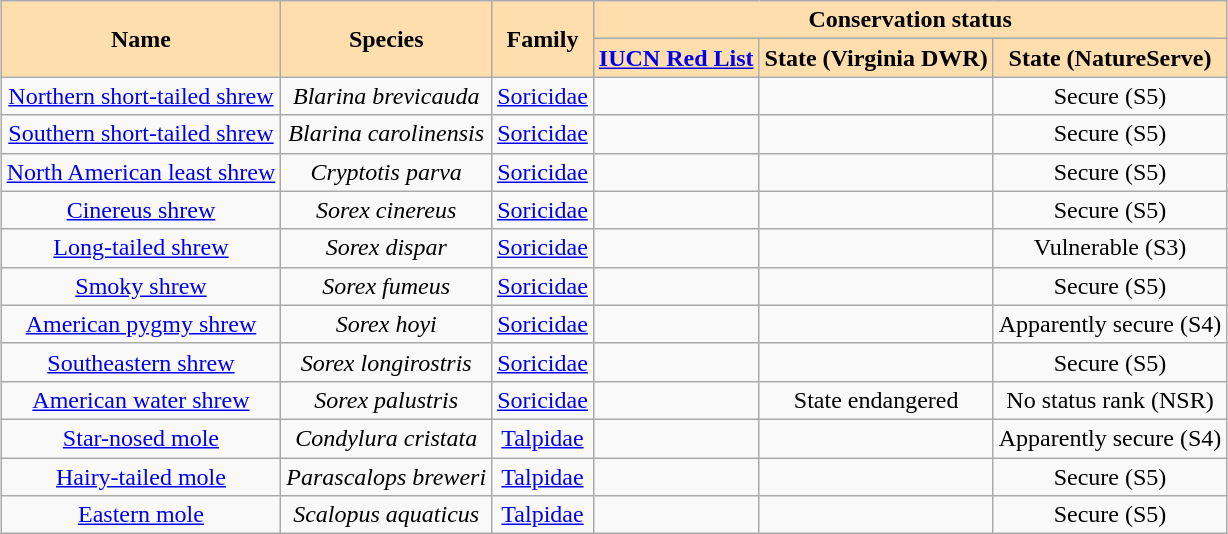<table class="wikitable" style="margin:1em auto; text-align:center;">
<tr>
<th rowspan="2" style="background:navajowhite">Name</th>
<th rowspan="2" style="background:navajowhite">Species</th>
<th rowspan="2" style="background:navajowhite">Family</th>
<th colspan="3" style="background:navajowhite">Conservation status</th>
</tr>
<tr>
<th style="background:navajowhite"><a href='#'>IUCN Red List</a></th>
<th style="background:navajowhite">State (Virginia DWR)</th>
<th style="background:navajowhite">State (NatureServe)</th>
</tr>
<tr>
<td><a href='#'>Northern short-tailed shrew</a></td>
<td><em>Blarina brevicauda</em></td>
<td><a href='#'>Soricidae</a></td>
<td></td>
<td></td>
<td>Secure (S5)</td>
</tr>
<tr>
<td><a href='#'>Southern short-tailed shrew</a></td>
<td><em>Blarina carolinensis</em></td>
<td><a href='#'>Soricidae</a></td>
<td></td>
<td></td>
<td>Secure (S5)</td>
</tr>
<tr>
<td><a href='#'>North American least shrew</a></td>
<td><em>Cryptotis parva</em></td>
<td><a href='#'>Soricidae</a></td>
<td></td>
<td></td>
<td>Secure (S5)</td>
</tr>
<tr>
<td><a href='#'>Cinereus shrew</a></td>
<td><em>Sorex cinereus</em></td>
<td><a href='#'>Soricidae</a></td>
<td></td>
<td></td>
<td>Secure (S5)</td>
</tr>
<tr>
<td><a href='#'>Long-tailed shrew</a></td>
<td><em>Sorex dispar</em></td>
<td><a href='#'>Soricidae</a></td>
<td></td>
<td></td>
<td>Vulnerable (S3)</td>
</tr>
<tr>
<td><a href='#'>Smoky shrew</a></td>
<td><em>Sorex fumeus</em></td>
<td><a href='#'>Soricidae</a></td>
<td></td>
<td></td>
<td>Secure (S5)</td>
</tr>
<tr>
<td><a href='#'>American pygmy shrew</a></td>
<td><em>Sorex hoyi</em></td>
<td><a href='#'>Soricidae</a></td>
<td></td>
<td></td>
<td>Apparently secure (S4)</td>
</tr>
<tr>
<td><a href='#'>Southeastern shrew</a></td>
<td><em>Sorex longirostris</em></td>
<td><a href='#'>Soricidae</a></td>
<td></td>
<td></td>
<td>Secure (S5)</td>
</tr>
<tr>
<td><a href='#'>American water shrew</a></td>
<td><em>Sorex palustris</em></td>
<td><a href='#'>Soricidae</a></td>
<td></td>
<td>State endangered</td>
<td>No status rank (NSR)</td>
</tr>
<tr>
<td><a href='#'>Star-nosed mole</a></td>
<td><em>Condylura cristata</em></td>
<td><a href='#'>Talpidae</a></td>
<td></td>
<td></td>
<td>Apparently secure (S4)</td>
</tr>
<tr>
<td><a href='#'>Hairy-tailed mole</a></td>
<td><em>Parascalops breweri</em></td>
<td><a href='#'>Talpidae</a></td>
<td></td>
<td></td>
<td>Secure (S5)</td>
</tr>
<tr>
<td><a href='#'>Eastern mole</a></td>
<td><em>Scalopus aquaticus</em></td>
<td><a href='#'>Talpidae</a></td>
<td></td>
<td></td>
<td>Secure (S5)</td>
</tr>
</table>
